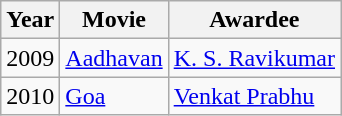<table class="wikitable">
<tr>
<th>Year</th>
<th>Movie</th>
<th>Awardee</th>
</tr>
<tr>
<td>2009</td>
<td><a href='#'>Aadhavan</a></td>
<td><a href='#'>K. S. Ravikumar</a></td>
</tr>
<tr>
<td>2010</td>
<td><a href='#'>Goa</a></td>
<td><a href='#'>Venkat Prabhu</a></td>
</tr>
</table>
